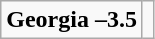<table class="wikitable" style="border: none;">
<tr align="center">
</tr>
<tr align="center">
<td><strong>Georgia –3.5</strong></td>
<td></td>
</tr>
</table>
